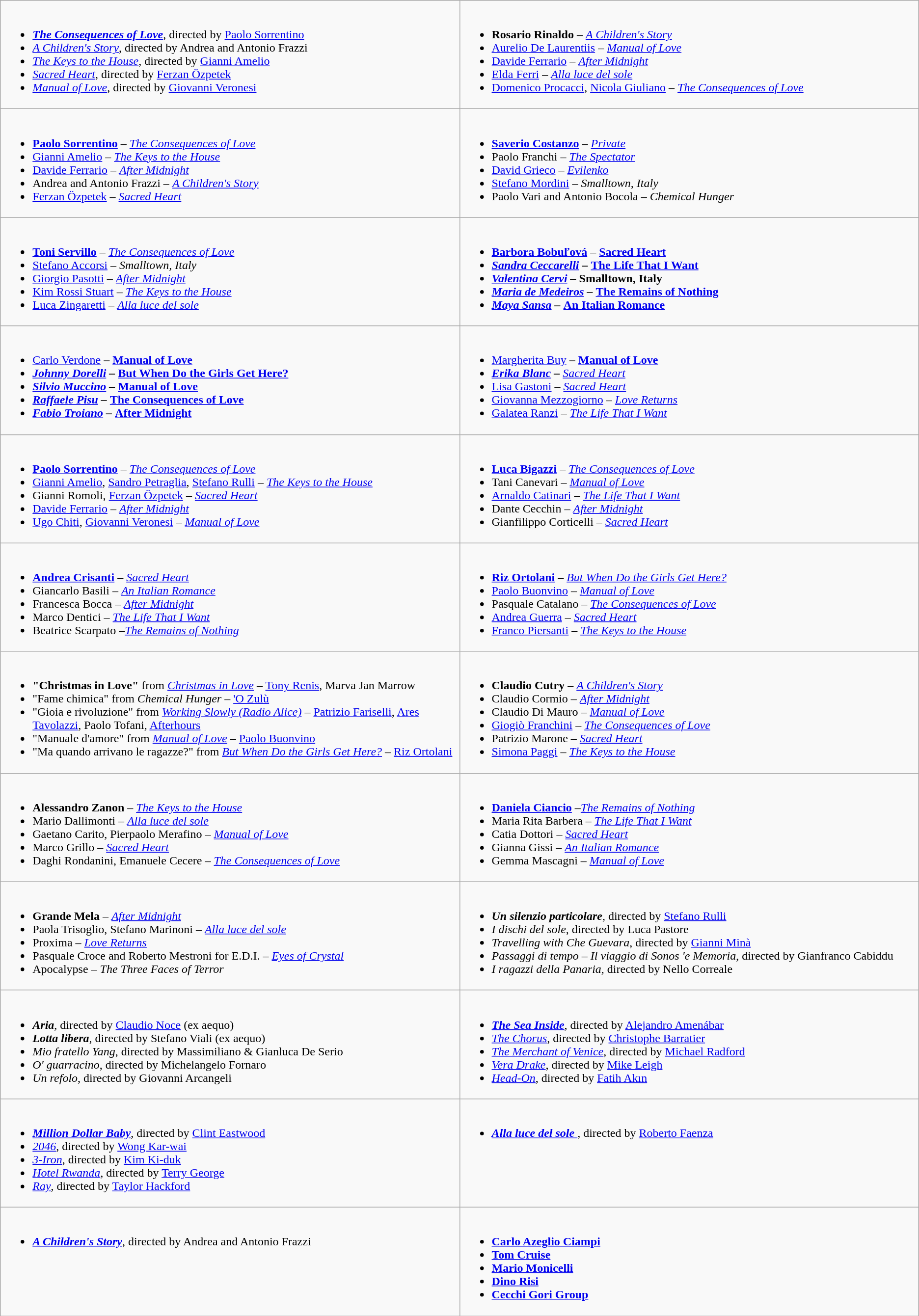<table class="wikitable" role="presentation">
<tr>
<td style="vertical-align:top; width:50%;"><br><ul><li><strong><em><a href='#'>The Consequences of Love</a></em></strong>, directed by <a href='#'>Paolo Sorrentino</a></li><li><em><a href='#'>A Children's Story</a></em>, directed by Andrea and Antonio Frazzi</li><li><em><a href='#'>The Keys to the House</a></em>, directed by <a href='#'>Gianni Amelio</a></li><li><em><a href='#'>Sacred Heart</a></em>, directed by <a href='#'>Ferzan Özpetek</a></li><li><em><a href='#'>Manual of Love</a></em>, directed by <a href='#'>Giovanni Veronesi</a></li></ul></td>
<td style="vertical-align:top; width:50%;"><br><ul><li><strong>Rosario Rinaldo</strong> – <em><a href='#'>A Children's Story</a></em></li><li><a href='#'>Aurelio De Laurentiis</a> – <em><a href='#'>Manual of Love</a></em></li><li><a href='#'>Davide Ferrario</a> – <em><a href='#'>After Midnight</a></em></li><li><a href='#'>Elda Ferri</a> – <em><a href='#'>Alla luce del sole</a></em></li><li><a href='#'>Domenico Procacci</a>, <a href='#'>Nicola Giuliano</a> – <em><a href='#'>The Consequences of Love</a></em></li></ul></td>
</tr>
<tr>
<td style="vertical-align:top; width:50%;"><br><ul><li><strong><a href='#'>Paolo Sorrentino</a></strong> – <em><a href='#'>The Consequences of Love</a></em></li><li><a href='#'>Gianni Amelio</a> – <em><a href='#'>The Keys to the House</a></em></li><li><a href='#'>Davide Ferrario</a> – <em><a href='#'>After Midnight</a></em></li><li>Andrea and Antonio Frazzi  – <em><a href='#'>A Children's Story</a></em></li><li><a href='#'>Ferzan Özpetek</a> – <em><a href='#'>Sacred Heart</a></em></li></ul></td>
<td style="vertical-align:top; width:50%;"><br><ul><li><strong><a href='#'>Saverio Costanzo</a></strong> – <em><a href='#'>Private</a></em></li><li>Paolo Franchi  – <em><a href='#'>The Spectator</a></em></li><li><a href='#'>David Grieco</a> – <em><a href='#'>Evilenko</a></em></li><li><a href='#'>Stefano Mordini</a> – <em>Smalltown, Italy</em></li><li>Paolo Vari and Antonio Bocola  – <em>Chemical Hunger</em></li></ul></td>
</tr>
<tr>
<td style="vertical-align:top; width:50%;"><br><ul><li><strong><a href='#'>Toni Servillo</a></strong> – <em><a href='#'>The Consequences of Love</a></em></li><li><a href='#'>Stefano Accorsi</a> – <em>Smalltown, Italy</em></li><li><a href='#'>Giorgio Pasotti</a> – <em><a href='#'>After Midnight</a></em></li><li><a href='#'>Kim Rossi Stuart</a> – <em><a href='#'>The Keys to the House</a></em></li><li><a href='#'>Luca Zingaretti</a> – <em><a href='#'>Alla luce del sole </a></em></li></ul></td>
<td style="vertical-align:top; width:50%;"><br><ul><li><strong><a href='#'>Barbora Bobuľová</a></strong> – <strong><a href='#'>Sacred Heart</a><em></li><li><a href='#'>Sandra Ceccarelli</a> – </em><a href='#'>The Life That I Want</a><em></li><li><a href='#'>Valentina Cervi</a> – </em>Smalltown, Italy<em></li><li><a href='#'>Maria de Medeiros</a> – </em><a href='#'>The Remains of Nothing</a><em></li><li><a href='#'>Maya Sansa</a> – </em><a href='#'>An Italian Romance</a><em></li></ul></td>
</tr>
<tr>
<td style="vertical-align:top; width:50%;"><br><ul><li></strong><a href='#'>Carlo Verdone</a><strong> – </em><a href='#'>Manual of Love</a><em></li><li><a href='#'>Johnny Dorelli</a> – </em><a href='#'>But When Do the Girls Get Here?</a><em></li><li><a href='#'>Silvio Muccino</a> – </em><a href='#'>Manual of Love</a><em></li><li><a href='#'>Raffaele Pisu</a> – </em><a href='#'>The Consequences of Love</a><em></li><li><a href='#'>Fabio Troiano</a> – </em><a href='#'>After Midnight</a><em></li></ul></td>
<td style="vertical-align:top; width:50%;"><br><ul><li></strong><a href='#'>Margherita Buy</a><strong> – </em><a href='#'>Manual of Love</a><em></li><li><a href='#'>Erika Blanc</a> – </strong><a href='#'>Sacred Heart</a></em></li><li><a href='#'>Lisa Gastoni</a> – <em><a href='#'>Sacred Heart</a></em></li><li><a href='#'>Giovanna Mezzogiorno</a> – <em><a href='#'>Love Returns</a></em></li><li><a href='#'>Galatea Ranzi</a> – <em><a href='#'>The Life That I Want</a></em></li></ul></td>
</tr>
<tr>
<td style="vertical-align:top; width:50%;"><br><ul><li><strong><a href='#'>Paolo Sorrentino</a></strong> – <em><a href='#'>The Consequences of Love</a></em></li><li><a href='#'>Gianni Amelio</a>, <a href='#'>Sandro Petraglia</a>, <a href='#'>Stefano Rulli</a> – <em><a href='#'>The Keys to the House</a></em></li><li>Gianni Romoli, <a href='#'>Ferzan Özpetek</a> – <em><a href='#'>Sacred Heart</a></em></li><li><a href='#'>Davide Ferrario</a> – <em><a href='#'>After Midnight</a></em></li><li><a href='#'>Ugo Chiti</a>, <a href='#'>Giovanni Veronesi</a> – <em><a href='#'>Manual of Love</a></em></li></ul></td>
<td style="vertical-align:top; width:50%;"><br><ul><li><strong><a href='#'>Luca Bigazzi</a></strong> – <em><a href='#'>The Consequences of Love</a></em></li><li>Tani Canevari  – <em><a href='#'>Manual of Love</a></em></li><li><a href='#'>Arnaldo Catinari</a> – <em><a href='#'>The Life That I Want</a></em></li><li>Dante Cecchin  – <em><a href='#'>After Midnight</a></em></li><li>Gianfilippo Corticelli  – <em><a href='#'>Sacred Heart</a></em></li></ul></td>
</tr>
<tr>
<td style="vertical-align:top; width:50%;"><br><ul><li><strong><a href='#'>Andrea Crisanti</a></strong> – <em><a href='#'>Sacred Heart</a></em></li><li>Giancarlo Basili  – <em><a href='#'>An Italian Romance</a></em></li><li>Francesca Bocca  – <em><a href='#'>After Midnight</a></em></li><li>Marco Dentici  – <em><a href='#'>The Life That I Want</a></em></li><li>Beatrice Scarpato  –<em><a href='#'>The Remains of Nothing</a></em></li></ul></td>
<td style="vertical-align:top; width:50%;"><br><ul><li><strong><a href='#'>Riz Ortolani</a></strong> – <em><a href='#'>But When Do the Girls Get Here?</a></em></li><li><a href='#'>Paolo Buonvino</a> – <em><a href='#'>Manual of Love</a></em></li><li>Pasquale Catalano – <em><a href='#'>The Consequences of Love</a></em></li><li><a href='#'>Andrea Guerra</a> – <em><a href='#'>Sacred Heart</a></em></li><li><a href='#'>Franco Piersanti</a> – <em><a href='#'>The Keys to the House</a></em></li></ul></td>
</tr>
<tr>
<td style="vertical-align:top; width:50%;"><br><ul><li><strong>"Christmas in Love"</strong> from  <em><a href='#'>Christmas in Love</a></em> –  <a href='#'>Tony Renis</a>, Marva Jan Marrow</li><li>"Fame chimica" from <em>Chemical Hunger</em> – <a href='#'>'O Zulù</a></li><li>"Gioia e rivoluzione" from <em><a href='#'>Working Slowly (Radio Alice)</a></em>  – <a href='#'>Patrizio Fariselli</a>, <a href='#'>Ares Tavolazzi</a>, Paolo Tofani, <a href='#'>Afterhours</a></li><li>"Manuale d'amore" from  <em><a href='#'>Manual of Love</a></em>  –  <a href='#'>Paolo Buonvino</a></li><li>"Ma quando arrivano le ragazze?" from <em><a href='#'>But When Do the Girls Get Here?</a></em> –  <a href='#'>Riz Ortolani</a></li></ul></td>
<td style="vertical-align:top; width:50%;"><br><ul><li><strong>Claudio Cutry</strong> – <em><a href='#'>A Children's Story</a></em></li><li>Claudio Cormio  – <em><a href='#'>After Midnight</a></em></li><li>Claudio Di Mauro  – <em><a href='#'>Manual of Love</a></em></li><li><a href='#'>Giogiò Franchini</a>  – <em><a href='#'>The Consequences of Love</a></em></li><li>Patrizio Marone  – <em><a href='#'>Sacred Heart</a></em></li><li><a href='#'>Simona Paggi</a> – <em><a href='#'>The Keys to the House</a></em></li></ul></td>
</tr>
<tr>
<td style="vertical-align:top; width:50%;"><br><ul><li><strong>Alessandro Zanon</strong> –  <em><a href='#'>The Keys to the House</a></em></li><li>Mario Dallimonti – <em><a href='#'>Alla luce del sole </a></em></li><li>Gaetano Carito, Pierpaolo Merafino  – <em><a href='#'>Manual of Love</a></em></li><li>Marco Grillo  – <em><a href='#'>Sacred Heart</a></em></li><li>Daghi Rondanini, Emanuele Cecere  – <em><a href='#'>The Consequences of Love</a></em></li></ul></td>
<td style="vertical-align:top; width:50%;"><br><ul><li><strong><a href='#'>Daniela Ciancio</a></strong> –<em><a href='#'>The Remains of Nothing</a></em></li><li>Maria Rita Barbera  – <em><a href='#'>The Life That I Want</a></em></li><li>Catia Dottori  – <em><a href='#'>Sacred Heart</a></em></li><li>Gianna Gissi  – <em><a href='#'>An Italian Romance</a></em></li><li>Gemma Mascagni  – <em><a href='#'>Manual of Love</a></em></li></ul></td>
</tr>
<tr>
<td style="vertical-align:top; width:50%;"><br><ul><li><strong>Grande Mela</strong> – <em><a href='#'>After Midnight</a></em></li><li>Paola Trisoglio, Stefano Marinoni  – <em><a href='#'>Alla luce del sole </a></em></li><li>Proxima – <em><a href='#'>Love Returns</a></em></li><li>Pasquale Croce and Roberto Mestroni for E.D.I. – <em><a href='#'>Eyes of Crystal</a></em></li><li>Apocalypse – <em>The Three Faces of Terror</em></li></ul></td>
<td style="vertical-align:top; width:50%;"><br><ul><li><strong><em>Un silenzio particolare</em></strong>, directed by <a href='#'>Stefano Rulli</a></li><li><em>I dischi del sole</em>, directed by Luca Pastore</li><li><em>Travelling with Che Guevara</em>, directed by <a href='#'>Gianni Minà</a></li><li><em>Passaggi di tempo – Il viaggio di Sonos 'e Memoria</em>, directed by Gianfranco Cabiddu</li><li><em>I ragazzi della Panaria</em>, directed by Nello Correale</li></ul></td>
</tr>
<tr>
<td style="vertical-align:top; width:50%;"><br><ul><li><strong><em>Aria</em></strong>, directed by <a href='#'>Claudio Noce</a> (ex aequo)</li><li><strong><em>Lotta libera</em></strong>, directed by Stefano Viali (ex aequo)</li><li><em>Mio fratello Yang</em>, directed by  Massimiliano & Gianluca De Serio</li><li><em>O' guarracino</em>, directed by Michelangelo Fornaro</li><li><em>Un refolo</em>, directed by  Giovanni Arcangeli</li></ul></td>
<td style="vertical-align:top; width:50%;"><br><ul><li><strong><em><a href='#'>The Sea Inside</a></em></strong>, directed by <a href='#'>Alejandro Amenábar</a></li><li><em><a href='#'>The Chorus</a></em>, directed by <a href='#'>Christophe Barratier</a></li><li><em><a href='#'>The Merchant of Venice</a></em>, directed by <a href='#'>Michael Radford</a></li><li><em><a href='#'>Vera Drake</a></em>, directed by <a href='#'>Mike Leigh</a></li><li><em><a href='#'>Head-On</a></em>, directed by <a href='#'>Fatih Akın</a></li></ul></td>
</tr>
<tr>
<td style="vertical-align:top; width:50%;"><br><ul><li><strong><em><a href='#'>Million Dollar Baby</a></em></strong>, directed by <a href='#'>Clint Eastwood</a></li><li><em><a href='#'>2046</a></em>, directed by <a href='#'>Wong Kar-wai</a></li><li><em><a href='#'>3-Iron</a></em>, directed by <a href='#'>Kim Ki-duk</a></li><li><em><a href='#'>Hotel Rwanda</a></em>, directed by <a href='#'>Terry George</a></li><li><em><a href='#'>Ray</a></em>, directed by <a href='#'>Taylor Hackford</a></li></ul></td>
<td style="vertical-align:top; width:50%;"><br><ul><li><strong><em><a href='#'>Alla luce del sole </a></em></strong>, directed by <a href='#'>Roberto Faenza</a></li></ul></td>
</tr>
<tr>
<td style="vertical-align:top; width:50%;"><br><ul><li><strong><em><a href='#'>A Children's Story</a></em></strong>, directed by Andrea and Antonio Frazzi</li></ul></td>
<td style="vertical-align:top; width:50%;"><br><ul><li><strong><a href='#'>Carlo Azeglio Ciampi</a></strong></li><li><strong><a href='#'>Tom Cruise</a></strong></li><li><strong><a href='#'>Mario Monicelli</a></strong></li><li><strong><a href='#'>Dino Risi</a></strong></li><li><strong><a href='#'>Cecchi Gori Group</a></strong></li></ul></td>
</tr>
</table>
